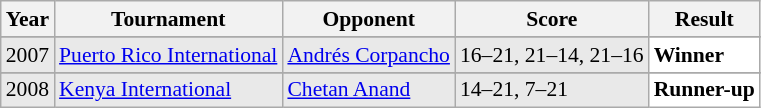<table class="sortable wikitable" style="font-size: 90%;">
<tr>
<th>Year</th>
<th>Tournament</th>
<th>Opponent</th>
<th>Score</th>
<th>Result</th>
</tr>
<tr>
</tr>
<tr style="background:#E9E9E9">
<td align="center">2007</td>
<td align="left"><a href='#'>Puerto Rico International</a></td>
<td align="left"> <a href='#'>Andrés Corpancho</a></td>
<td align="left">16–21, 21–14, 21–16</td>
<td style="text-align:left; background:white"> <strong>Winner</strong></td>
</tr>
<tr>
</tr>
<tr style="background:#E9E9E9">
<td align="center">2008</td>
<td align="left"><a href='#'>Kenya International</a></td>
<td align="left"> <a href='#'>Chetan Anand</a></td>
<td align="left">14–21, 7–21</td>
<td style="text-align:left; background:white"> <strong>Runner-up</strong></td>
</tr>
</table>
